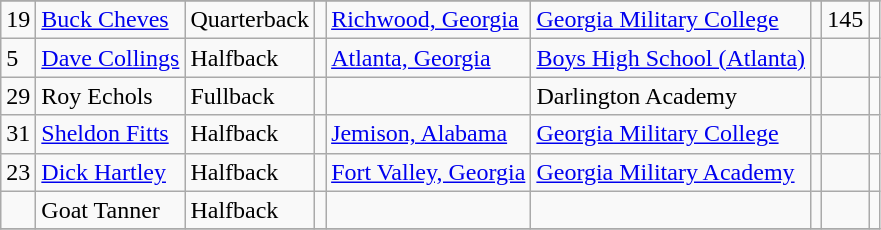<table class="wikitable">
<tr>
</tr>
<tr>
<td>19</td>
<td><a href='#'>Buck Cheves</a></td>
<td>Quarterback</td>
<td></td>
<td><a href='#'>Richwood, Georgia</a></td>
<td><a href='#'>Georgia Military College</a></td>
<td></td>
<td>145</td>
<td></td>
</tr>
<tr>
<td>5</td>
<td><a href='#'>Dave Collings</a></td>
<td>Halfback</td>
<td></td>
<td><a href='#'>Atlanta, Georgia</a></td>
<td><a href='#'>Boys High School (Atlanta)</a></td>
<td></td>
<td></td>
<td></td>
</tr>
<tr>
<td>29</td>
<td>Roy Echols</td>
<td>Fullback</td>
<td></td>
<td></td>
<td>Darlington Academy</td>
<td></td>
<td></td>
<td></td>
</tr>
<tr>
<td>31</td>
<td><a href='#'>Sheldon Fitts</a></td>
<td>Halfback</td>
<td></td>
<td><a href='#'>Jemison, Alabama</a></td>
<td><a href='#'>Georgia Military College</a></td>
<td></td>
<td></td>
<td></td>
</tr>
<tr>
<td>23</td>
<td><a href='#'>Dick Hartley</a></td>
<td>Halfback</td>
<td></td>
<td><a href='#'>Fort Valley, Georgia</a></td>
<td><a href='#'>Georgia Military Academy</a></td>
<td></td>
<td></td>
<td></td>
</tr>
<tr>
<td></td>
<td>Goat Tanner</td>
<td>Halfback</td>
<td></td>
<td></td>
<td></td>
<td></td>
<td></td>
<td></td>
</tr>
<tr>
</tr>
</table>
